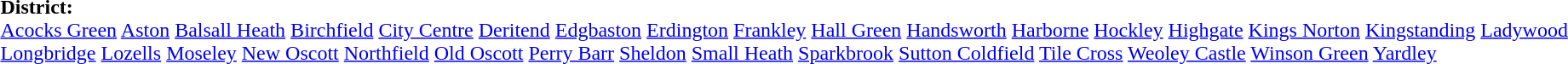<table border="0" id="toc" style="margin: 0 auto;" align=center>
<tr>
<td><strong>District:</strong><br><a href='#'>Acocks Green</a> <a href='#'>Aston</a> <a href='#'>Balsall Heath</a> <a href='#'>Birchfield</a> <a href='#'>City Centre</a> <a href='#'>Deritend</a> <a href='#'>Edgbaston</a> <a href='#'>Erdington</a> <a href='#'>Frankley</a> <a href='#'>Hall Green</a> <a href='#'>Handsworth</a> <a href='#'>Harborne</a> <a href='#'>Hockley</a> <a href='#'>Highgate</a> <a href='#'>Kings Norton</a> <a href='#'>Kingstanding</a> <a href='#'>Ladywood</a> <a href='#'>Longbridge</a> <a href='#'>Lozells</a> <a href='#'>Moseley</a> <a href='#'>New Oscott</a> <a href='#'>Northfield</a> <a href='#'>Old Oscott</a> <a href='#'>Perry Barr</a> <a href='#'>Sheldon</a> <a href='#'>Small Heath</a> <a href='#'>Sparkbrook</a> <a href='#'>Sutton Coldfield</a> <a href='#'>Tile Cross</a> <a href='#'>Weoley Castle</a> <a href='#'>Winson Green</a> <a href='#'>Yardley</a></td>
</tr>
</table>
